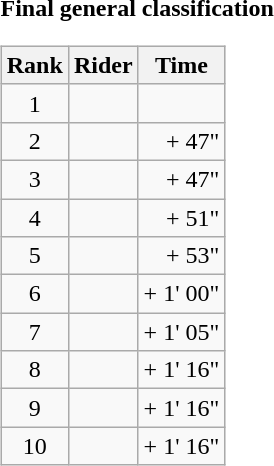<table>
<tr>
<td><strong>Final general classification</strong><br><table class="wikitable">
<tr>
<th scope="col">Rank</th>
<th scope="col">Rider</th>
<th scope="col">Time</th>
</tr>
<tr>
<td style="text-align:center;">1</td>
<td></td>
<td style="text-align:right;"></td>
</tr>
<tr>
<td style="text-align:center;">2</td>
<td></td>
<td style="text-align:right;">+ 47"</td>
</tr>
<tr>
<td style="text-align:center;">3</td>
<td></td>
<td style="text-align:right;">+ 47"</td>
</tr>
<tr>
<td style="text-align:center;">4</td>
<td></td>
<td style="text-align:right;">+ 51"</td>
</tr>
<tr>
<td style="text-align:center;">5</td>
<td></td>
<td style="text-align:right;">+ 53"</td>
</tr>
<tr>
<td style="text-align:center;">6</td>
<td></td>
<td style="text-align:right;">+ 1' 00"</td>
</tr>
<tr>
<td style="text-align:center;">7</td>
<td></td>
<td style="text-align:right;">+ 1' 05"</td>
</tr>
<tr>
<td style="text-align:center;">8</td>
<td></td>
<td style="text-align:right;">+ 1' 16"</td>
</tr>
<tr>
<td style="text-align:center;">9</td>
<td></td>
<td style="text-align:right;">+ 1' 16"</td>
</tr>
<tr>
<td style="text-align:center;">10</td>
<td></td>
<td style="text-align:right;">+ 1' 16"</td>
</tr>
</table>
</td>
</tr>
</table>
